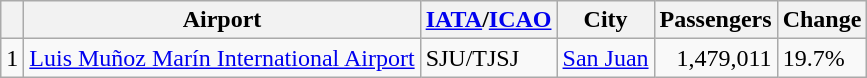<table class="wikitable sortable">
<tr>
<th></th>
<th>Airport</th>
<th><a href='#'>IATA</a>/<a href='#'>ICAO</a></th>
<th>City</th>
<th>Passengers</th>
<th>Change</th>
</tr>
<tr>
<td>1</td>
<td><a href='#'>Luis Muñoz Marín International Airport</a></td>
<td>SJU/TJSJ</td>
<td><a href='#'>San Juan</a></td>
<td align="right">1,479,011</td>
<td> 19.7%</td>
</tr>
</table>
